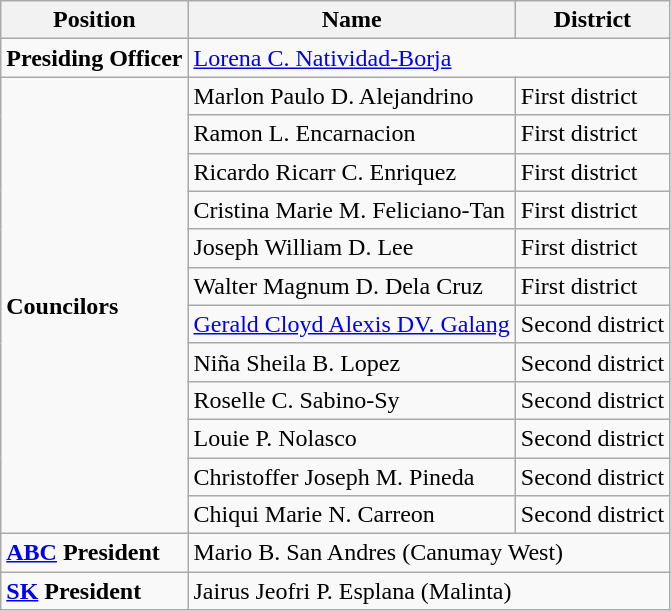<table class=wikitable>
<tr>
<th>Position</th>
<th>Name</th>
<th>District</th>
</tr>
<tr>
<td><strong>Presiding Officer</strong></td>
<td colspan="2"><a href='#'>Lorena C. Natividad-Borja</a></td>
</tr>
<tr>
<td rowspan=12><strong>Councilors</strong></td>
<td>Marlon Paulo D. Alejandrino</td>
<td>First district</td>
</tr>
<tr>
<td>Ramon L. Encarnacion</td>
<td>First district</td>
</tr>
<tr>
<td>Ricardo Ricarr C. Enriquez</td>
<td>First district</td>
</tr>
<tr>
<td>Cristina Marie M. Feliciano-Tan</td>
<td>First district</td>
</tr>
<tr>
<td>Joseph William D. Lee</td>
<td>First district</td>
</tr>
<tr>
<td>Walter Magnum D. Dela Cruz</td>
<td>First district</td>
</tr>
<tr>
<td><a href='#'>Gerald Cloyd Alexis DV. Galang</a></td>
<td>Second district</td>
</tr>
<tr>
<td>Niña Sheila B. Lopez</td>
<td>Second district</td>
</tr>
<tr>
<td>Roselle C. Sabino-Sy</td>
<td>Second district</td>
</tr>
<tr>
<td>Louie P. Nolasco</td>
<td>Second district</td>
</tr>
<tr>
<td>Christoffer Joseph M. Pineda</td>
<td>Second district</td>
</tr>
<tr>
<td>Chiqui Marie N. Carreon</td>
<td>Second district</td>
</tr>
<tr>
<td><strong><a href='#'>ABC</a> President</strong></td>
<td colspan="2">Mario B. San Andres (Canumay West)</td>
</tr>
<tr>
<td><strong><a href='#'>SK</a> President</strong></td>
<td colspan="2">Jairus Jeofri P. Esplana (Malinta)</td>
</tr>
</table>
